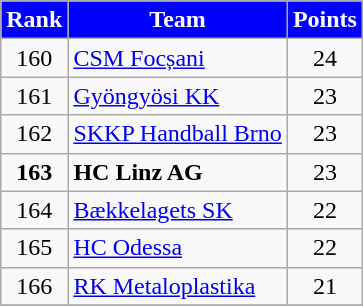<table class="wikitable" style="text-align: center;">
<tr>
<th style="color:white; background:#0000FF">Rank</th>
<th style="color:white; background:#0000FF">Team</th>
<th style="color:white; background:#0000FF">Points</th>
</tr>
<tr>
<td>160</td>
<td align=left> <a href='#'>CSM Focșani</a></td>
<td>24</td>
</tr>
<tr>
<td>161</td>
<td align=left> <a href='#'>Gyöngyösi KK</a></td>
<td>23</td>
</tr>
<tr>
<td>162</td>
<td align=left> <a href='#'>SKKP Handball Brno</a></td>
<td>23</td>
</tr>
<tr>
<td><strong>163</strong></td>
<td align=left> <strong>HC Linz AG</strong></td>
<td>23</td>
</tr>
<tr>
<td>164</td>
<td align=left> <a href='#'>Bækkelagets SK</a></td>
<td>22</td>
</tr>
<tr>
<td>165</td>
<td align=left> <a href='#'>HC Odessa</a></td>
<td>22</td>
</tr>
<tr>
<td>166</td>
<td align=left> <a href='#'>RK Metaloplastika</a></td>
<td>21</td>
</tr>
<tr>
</tr>
</table>
